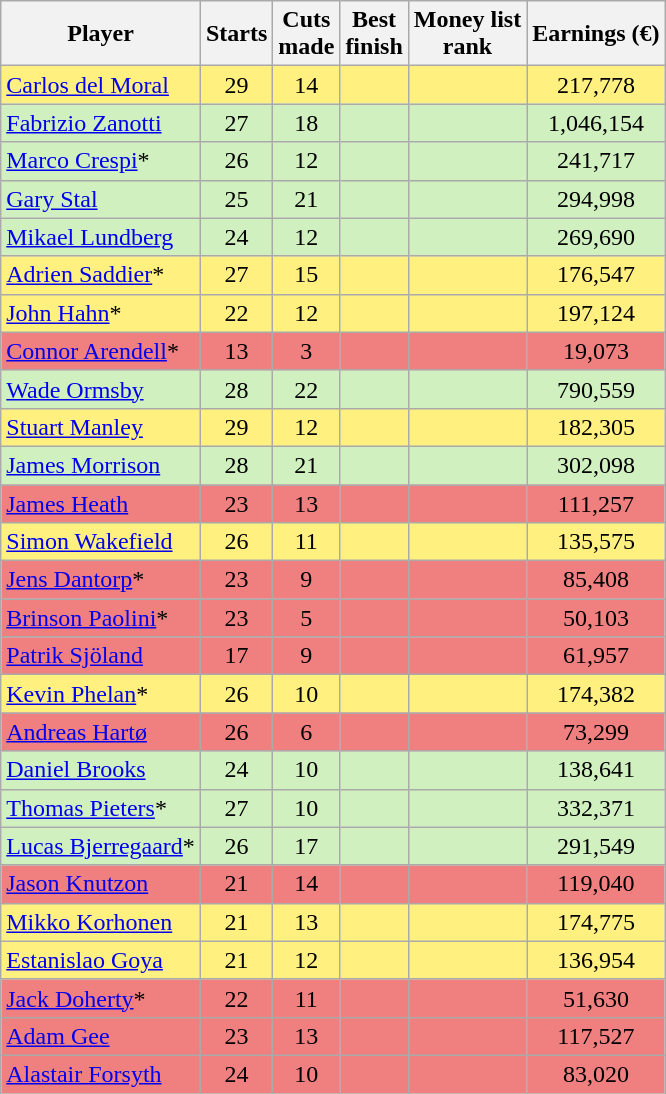<table class=" sortable wikitable" style="text-align:center">
<tr>
<th>Player</th>
<th>Starts</th>
<th>Cuts<br>made</th>
<th>Best<br>finish</th>
<th>Money list<br>rank</th>
<th>Earnings (€)</th>
</tr>
<tr style="background:#FFF080;">
<td align=left> <a href='#'>Carlos del Moral</a></td>
<td>29</td>
<td>14</td>
<td></td>
<td></td>
<td>217,778</td>
</tr>
<tr style="background:#D0F0C0;">
<td align=left> <a href='#'>Fabrizio Zanotti</a></td>
<td>27</td>
<td>18</td>
<td></td>
<td></td>
<td>1,046,154</td>
</tr>
<tr style="background:#D0F0C0;">
<td align=left> <a href='#'>Marco Crespi</a>*</td>
<td>26</td>
<td>12</td>
<td></td>
<td></td>
<td>241,717</td>
</tr>
<tr style="background:#D0F0C0;">
<td align=left> <a href='#'>Gary Stal</a></td>
<td>25</td>
<td>21</td>
<td></td>
<td></td>
<td>294,998</td>
</tr>
<tr style="background:#D0F0C0;">
<td align=left> <a href='#'>Mikael Lundberg</a></td>
<td>24</td>
<td>12</td>
<td></td>
<td></td>
<td>269,690</td>
</tr>
<tr style="background:#FFF080;">
<td align=left> <a href='#'>Adrien Saddier</a>*</td>
<td>27</td>
<td>15</td>
<td></td>
<td></td>
<td>176,547</td>
</tr>
<tr style="background:#FFF080;">
<td align=left> <a href='#'>John Hahn</a>*</td>
<td>22</td>
<td>12</td>
<td></td>
<td></td>
<td>197,124</td>
</tr>
<tr style="background:#F08080;">
<td align=left> <a href='#'>Connor Arendell</a>*</td>
<td>13</td>
<td>3</td>
<td></td>
<td></td>
<td>19,073</td>
</tr>
<tr style="background:#D0F0C0;">
<td align=left> <a href='#'>Wade Ormsby</a></td>
<td>28</td>
<td>22</td>
<td></td>
<td></td>
<td>790,559</td>
</tr>
<tr style="background:#FFF080;">
<td align=left> <a href='#'>Stuart Manley</a></td>
<td>29</td>
<td>12</td>
<td></td>
<td></td>
<td>182,305</td>
</tr>
<tr style="background:#D0F0C0;">
<td align=left> <a href='#'>James Morrison</a></td>
<td>28</td>
<td>21</td>
<td></td>
<td></td>
<td>302,098</td>
</tr>
<tr style="background:#F08080;">
<td align=left> <a href='#'>James Heath</a></td>
<td>23</td>
<td>13</td>
<td></td>
<td></td>
<td>111,257</td>
</tr>
<tr style="background:#FFF080;">
<td align=left> <a href='#'>Simon Wakefield</a></td>
<td>26</td>
<td>11</td>
<td></td>
<td></td>
<td>135,575</td>
</tr>
<tr style="background:#F08080;">
<td align=left> <a href='#'>Jens Dantorp</a>*</td>
<td>23</td>
<td>9</td>
<td></td>
<td></td>
<td>85,408</td>
</tr>
<tr style="background:#F08080;">
<td align=left> <a href='#'>Brinson Paolini</a>*</td>
<td>23</td>
<td>5</td>
<td></td>
<td></td>
<td>50,103</td>
</tr>
<tr style="background:#F08080;">
<td align=left> <a href='#'>Patrik Sjöland</a></td>
<td>17</td>
<td>9</td>
<td></td>
<td></td>
<td>61,957</td>
</tr>
<tr style="background:#FFF080;">
<td align=left> <a href='#'>Kevin Phelan</a>*</td>
<td>26</td>
<td>10</td>
<td></td>
<td></td>
<td>174,382</td>
</tr>
<tr style="background:#F08080;">
<td align=left> <a href='#'>Andreas Hartø</a></td>
<td>26</td>
<td>6</td>
<td></td>
<td></td>
<td>73,299</td>
</tr>
<tr style="background:#D0F0C0;">
<td align=left> <a href='#'>Daniel Brooks</a></td>
<td>24</td>
<td>10</td>
<td></td>
<td></td>
<td>138,641</td>
</tr>
<tr style="background:#D0F0C0;">
<td align=left> <a href='#'>Thomas Pieters</a>*</td>
<td>27</td>
<td>10</td>
<td></td>
<td></td>
<td>332,371</td>
</tr>
<tr style="background:#D0F0C0;">
<td align=left> <a href='#'>Lucas Bjerregaard</a>*</td>
<td>26</td>
<td>17</td>
<td></td>
<td></td>
<td>291,549</td>
</tr>
<tr style="background:#F08080;">
<td align=left> <a href='#'>Jason Knutzon</a></td>
<td>21</td>
<td>14</td>
<td></td>
<td></td>
<td>119,040</td>
</tr>
<tr style="background:#FFF080;">
<td align=left> <a href='#'>Mikko Korhonen</a></td>
<td>21</td>
<td>13</td>
<td></td>
<td></td>
<td>174,775</td>
</tr>
<tr style="background:#FFF080;">
<td align=left> <a href='#'>Estanislao Goya</a></td>
<td>21</td>
<td>12</td>
<td></td>
<td></td>
<td>136,954</td>
</tr>
<tr style="background:#F08080;">
<td align=left> <a href='#'>Jack Doherty</a>*</td>
<td>22</td>
<td>11</td>
<td></td>
<td></td>
<td>51,630</td>
</tr>
<tr style="background:#F08080;">
<td align=left> <a href='#'>Adam Gee</a></td>
<td>23</td>
<td>13</td>
<td></td>
<td></td>
<td>117,527</td>
</tr>
<tr style="background:#F08080;">
<td align=left> <a href='#'>Alastair Forsyth</a></td>
<td>24</td>
<td>10</td>
<td></td>
<td></td>
<td>83,020</td>
</tr>
</table>
